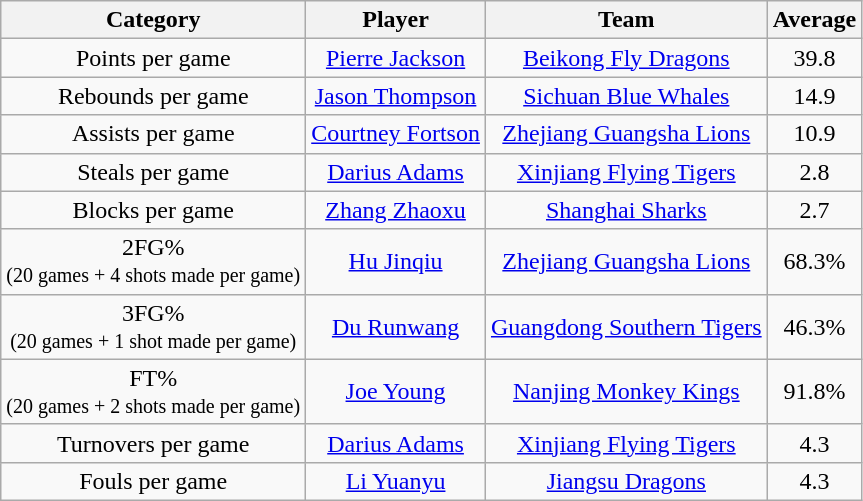<table class="wikitable" style="text-align:center">
<tr>
<th>Category</th>
<th>Player</th>
<th>Team</th>
<th>Average</th>
</tr>
<tr>
<td>Points per game</td>
<td> <a href='#'>Pierre Jackson</a></td>
<td><a href='#'>Beikong Fly Dragons</a></td>
<td>39.8</td>
</tr>
<tr>
<td>Rebounds per game</td>
<td> <a href='#'>Jason Thompson</a></td>
<td><a href='#'>Sichuan Blue Whales</a></td>
<td>14.9</td>
</tr>
<tr>
<td>Assists per game</td>
<td> <a href='#'>Courtney Fortson</a></td>
<td><a href='#'>Zhejiang Guangsha Lions</a></td>
<td>10.9</td>
</tr>
<tr>
<td>Steals per game</td>
<td> <a href='#'>Darius Adams</a></td>
<td><a href='#'>Xinjiang Flying Tigers</a></td>
<td>2.8</td>
</tr>
<tr>
<td>Blocks per game</td>
<td> <a href='#'>Zhang Zhaoxu</a></td>
<td><a href='#'>Shanghai Sharks</a></td>
<td>2.7</td>
</tr>
<tr>
<td>2FG%<br><small>(20 games + 4 shots made per game)</small></td>
<td> <a href='#'>Hu Jinqiu</a></td>
<td><a href='#'>Zhejiang Guangsha Lions</a></td>
<td>68.3%</td>
</tr>
<tr>
<td>3FG%<br><small>(20 games + 1 shot made per game)</small></td>
<td> <a href='#'>Du Runwang</a></td>
<td><a href='#'>Guangdong Southern Tigers</a></td>
<td>46.3%</td>
</tr>
<tr>
<td>FT%<br><small>(20 games + 2 shots made per game)</small></td>
<td> <a href='#'>Joe Young</a></td>
<td><a href='#'>Nanjing Monkey Kings</a></td>
<td>91.8%</td>
</tr>
<tr>
<td>Turnovers per game</td>
<td> <a href='#'>Darius Adams</a></td>
<td><a href='#'>Xinjiang Flying Tigers</a></td>
<td>4.3</td>
</tr>
<tr>
<td>Fouls per game</td>
<td> <a href='#'>Li Yuanyu</a></td>
<td><a href='#'>Jiangsu Dragons</a></td>
<td>4.3</td>
</tr>
</table>
